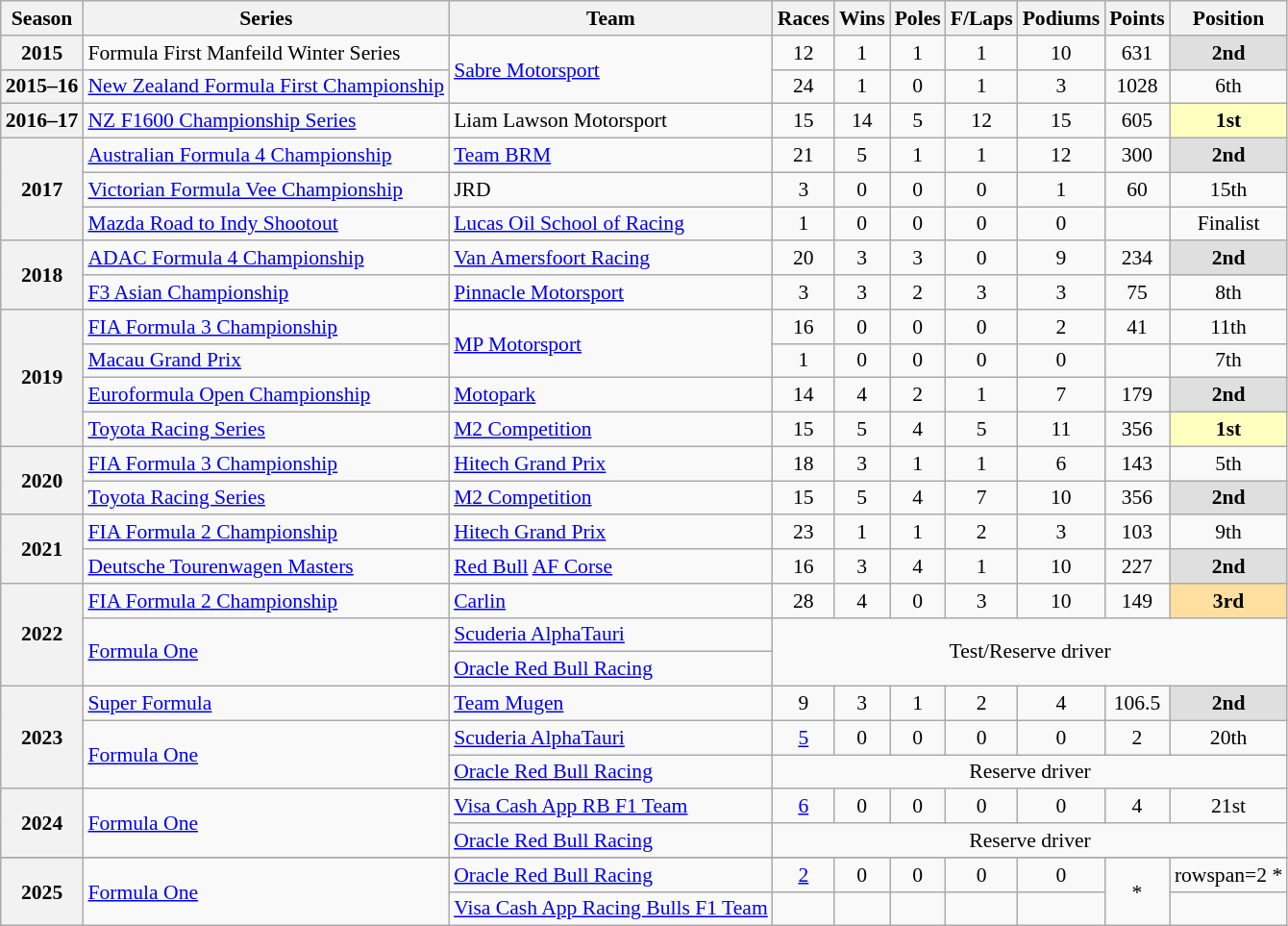<table class="wikitable" style="font-size: 90%; text-align:center">
<tr>
<th>Season</th>
<th>Series</th>
<th>Team</th>
<th>Races</th>
<th>Wins</th>
<th>Poles</th>
<th>F/Laps</th>
<th>Podiums</th>
<th>Points</th>
<th>Position</th>
</tr>
<tr>
<th>2015</th>
<td style="text-align:left">Formula First Manfeild Winter Series</td>
<td rowspan="2" style="text-align:left;"><a href='#'>Sabre Motorsport</a></td>
<td>12</td>
<td>1</td>
<td>1</td>
<td>1</td>
<td>10</td>
<td>631</td>
<td style="background:#DFDFDF;"><strong>2nd</strong></td>
</tr>
<tr>
<th>2015–16</th>
<td style="text-align:left"><a href='#'>New Zealand Formula First Championship</a></td>
<td>24</td>
<td>1</td>
<td>0</td>
<td>1</td>
<td>3</td>
<td>1028</td>
<td>6th</td>
</tr>
<tr>
<th>2016–17</th>
<td style="text-align:left"><a href='#'>NZ F1600 Championship Series</a></td>
<td style="text-align:left">Liam Lawson Motorsport</td>
<td>15</td>
<td>14</td>
<td>5</td>
<td>12</td>
<td>15</td>
<td>605</td>
<td style="background:#FFFFBF;"><strong>1st</strong></td>
</tr>
<tr>
<th rowspan=3>2017</th>
<td style="text-align:left"><a href='#'>Australian Formula 4 Championship</a></td>
<td style="text-align:left"><a href='#'>Team BRM</a></td>
<td>21</td>
<td>5</td>
<td>1</td>
<td>1</td>
<td>12</td>
<td>300</td>
<td style="background:#DFDFDF;"><strong>2nd</strong></td>
</tr>
<tr>
<td style="text-align:left"><a href='#'>Victorian Formula Vee Championship</a></td>
<td style="text-align:left">JRD</td>
<td>3</td>
<td>0</td>
<td>0</td>
<td>0</td>
<td>1</td>
<td>60</td>
<td>15th</td>
</tr>
<tr>
<td style="text-align:left"><a href='#'>Mazda Road to Indy Shootout</a></td>
<td style="text-align:left"><a href='#'>Lucas Oil School of Racing</a></td>
<td>1</td>
<td>0</td>
<td>0</td>
<td>0</td>
<td>0</td>
<td></td>
<td>Finalist</td>
</tr>
<tr>
<th rowspan=2>2018</th>
<td style="text-align:left"><a href='#'>ADAC Formula 4 Championship</a></td>
<td style="text-align:left"><a href='#'>Van Amersfoort Racing</a></td>
<td>20</td>
<td>3</td>
<td>3</td>
<td>0</td>
<td>9</td>
<td>234</td>
<td style="background:#DFDFDF;"><strong>2nd</strong></td>
</tr>
<tr>
<td style="text-align:left"><a href='#'>F3 Asian Championship</a></td>
<td style="text-align:left"><a href='#'>Pinnacle Motorsport</a></td>
<td>3</td>
<td>3</td>
<td>2</td>
<td>3</td>
<td>3</td>
<td>75</td>
<td>8th</td>
</tr>
<tr>
<th rowspan=4>2019</th>
<td style="text-align:left"><a href='#'>FIA Formula 3 Championship</a></td>
<td style="text-align:left;" rowspan="2"><a href='#'>MP Motorsport</a></td>
<td>16</td>
<td>0</td>
<td>0</td>
<td>0</td>
<td>2</td>
<td>41</td>
<td>11th</td>
</tr>
<tr>
<td style="text-align:left"><a href='#'>Macau Grand Prix</a></td>
<td>1</td>
<td>0</td>
<td>0</td>
<td>0</td>
<td>0</td>
<td></td>
<td>7th</td>
</tr>
<tr>
<td style="text-align:left"><a href='#'>Euroformula Open Championship</a></td>
<td style="text-align:left"><a href='#'>Motopark</a></td>
<td>14</td>
<td>4</td>
<td>2</td>
<td>1</td>
<td>7</td>
<td>179</td>
<td style="background:#DFDFDF;"><strong>2nd</strong></td>
</tr>
<tr>
<td style="text-align:left"><a href='#'>Toyota Racing Series</a></td>
<td style="text-align:left"><a href='#'>M2 Competition</a></td>
<td>15</td>
<td>5</td>
<td>4</td>
<td>5</td>
<td>11</td>
<td>356</td>
<td style="background:#FFFFBF;"><strong>1st</strong></td>
</tr>
<tr>
<th rowspan=2>2020</th>
<td style="text-align:left"><a href='#'>FIA Formula 3 Championship</a></td>
<td style="text-align:left"><a href='#'>Hitech Grand Prix</a></td>
<td>18</td>
<td>3</td>
<td>1</td>
<td>1</td>
<td>6</td>
<td>143</td>
<td>5th</td>
</tr>
<tr>
<td style="text-align:left"><a href='#'>Toyota Racing Series</a></td>
<td style="text-align:left"><a href='#'>M2 Competition</a></td>
<td>15</td>
<td>5</td>
<td>4</td>
<td>7</td>
<td>10</td>
<td>356</td>
<td style="background:#DFDFDF;"><strong>2nd</strong></td>
</tr>
<tr>
<th rowspan="2">2021</th>
<td style="text-align:left"><a href='#'>FIA Formula 2 Championship</a></td>
<td style="text-align:left"><a href='#'>Hitech Grand Prix</a></td>
<td>23</td>
<td>1</td>
<td>1</td>
<td>2</td>
<td>3</td>
<td>103</td>
<td>9th</td>
</tr>
<tr>
<td style="text-align:left"><a href='#'>Deutsche Tourenwagen Masters</a></td>
<td style="text-align:left"><a href='#'>Red Bull</a> <a href='#'>AF Corse</a></td>
<td>16</td>
<td>3</td>
<td>4</td>
<td>1</td>
<td>10</td>
<td>227</td>
<td style="background:#DFDFDF;"><strong>2nd</strong></td>
</tr>
<tr>
<th rowspan="3">2022</th>
<td style="text-align:left"><a href='#'>FIA Formula 2 Championship</a></td>
<td style="text-align:left"><a href='#'>Carlin</a></td>
<td>28</td>
<td>4</td>
<td>0</td>
<td>3</td>
<td>10</td>
<td>149</td>
<td style="background:#FFDF9F;"><strong>3rd</strong></td>
</tr>
<tr>
<td rowspan="2" style="text-align:left"><a href='#'>Formula One</a></td>
<td style="text-align:left"><a href='#'>Scuderia AlphaTauri</a></td>
<td colspan="7" rowspan="2">Test/Reserve driver</td>
</tr>
<tr>
<td style="text-align:left"><a href='#'>Oracle Red Bull Racing</a></td>
</tr>
<tr>
<th rowspan="3">2023</th>
<td style="text-align:left"><a href='#'>Super Formula</a></td>
<td style="text-align:left"><a href='#'>Team Mugen</a></td>
<td>9</td>
<td>3</td>
<td>1</td>
<td>2</td>
<td>4</td>
<td>106.5</td>
<td style="background:#DFDFDF;"><strong>2nd</strong></td>
</tr>
<tr>
<td rowspan="2" style="text-align:left"><a href='#'>Formula One</a></td>
<td style="text-align:left"><a href='#'>Scuderia AlphaTauri</a></td>
<td><a href='#'>5</a></td>
<td>0</td>
<td>0</td>
<td>0</td>
<td>0</td>
<td>2</td>
<td>20th</td>
</tr>
<tr>
<td style="text-align:left"><a href='#'>Oracle Red Bull Racing</a></td>
<td colspan="7">Reserve driver</td>
</tr>
<tr>
<th rowspan="2">2024</th>
<td align="left" rowspan="2"><a href='#'>Formula One</a></td>
<td align="left"><a href='#'>Visa Cash App RB F1 Team</a></td>
<td><a href='#'>6</a></td>
<td>0</td>
<td>0</td>
<td>0</td>
<td>0</td>
<td>4</td>
<td>21st</td>
</tr>
<tr>
<td align="left"><a href='#'>Oracle Red Bull Racing</a></td>
<td colspan="7" rowspan="1">Reserve driver</td>
</tr>
<tr>
</tr>
<tr>
<th rowspan=2>2025</th>
<td align=left rowspan=2><a href='#'>Formula One</a></td>
<td align=left><a href='#'>Oracle Red Bull Racing</a></td>
<td><a href='#'>2</a></td>
<td>0</td>
<td>0</td>
<td>0</td>
<td>0</td>
<td rowspan=2>*</td>
<td>rowspan=2 *</td>
</tr>
<tr>
<td align=left><a href='#'>Visa Cash App Racing Bulls F1 Team</a></td>
<td></td>
<td></td>
<td></td>
<td></td>
<td></td>
</tr>
</table>
